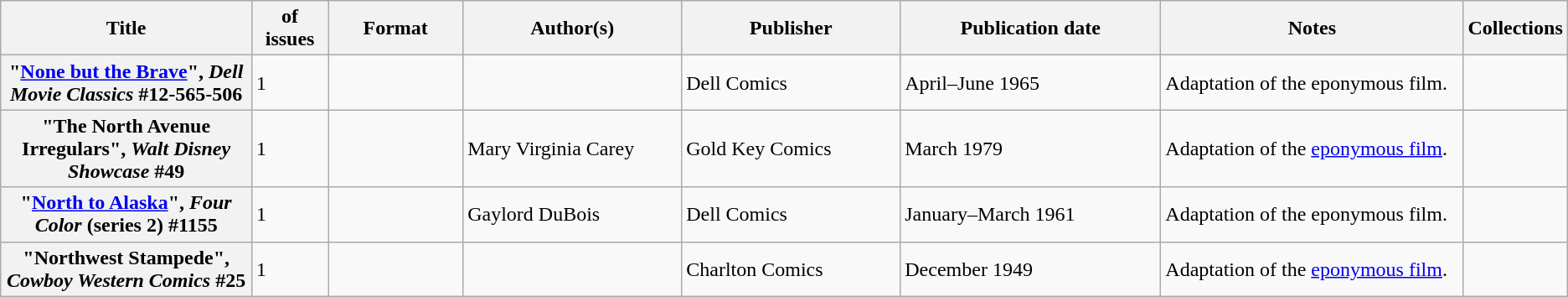<table class="wikitable">
<tr>
<th>Title</th>
<th style="width:40pt"> of issues</th>
<th style="width:75pt">Format</th>
<th style="width:125pt">Author(s)</th>
<th style="width:125pt">Publisher</th>
<th style="width:150pt">Publication date</th>
<th style="width:175pt">Notes</th>
<th>Collections</th>
</tr>
<tr>
<th>"<a href='#'>None but the Brave</a>", <em>Dell Movie Classics</em> #12-565-506</th>
<td>1</td>
<td></td>
<td></td>
<td>Dell Comics</td>
<td>April–June 1965</td>
<td>Adaptation of the eponymous film.</td>
<td></td>
</tr>
<tr>
<th>"The North Avenue Irregulars", <em>Walt Disney Showcase</em> #49</th>
<td>1</td>
<td></td>
<td>Mary Virginia Carey</td>
<td>Gold Key Comics</td>
<td>March 1979</td>
<td>Adaptation of the <a href='#'>eponymous film</a>.</td>
<td></td>
</tr>
<tr>
<th>"<a href='#'>North to Alaska</a>", <em>Four Color</em> (series 2) #1155</th>
<td>1</td>
<td></td>
<td>Gaylord DuBois</td>
<td>Dell Comics</td>
<td>January–March 1961</td>
<td>Adaptation of the eponymous film.</td>
<td></td>
</tr>
<tr>
<th>"Northwest Stampede", <em>Cowboy Western Comics</em> #25</th>
<td>1</td>
<td></td>
<td></td>
<td>Charlton Comics</td>
<td>December 1949</td>
<td>Adaptation of the <a href='#'>eponymous film</a>.</td>
<td></td>
</tr>
</table>
